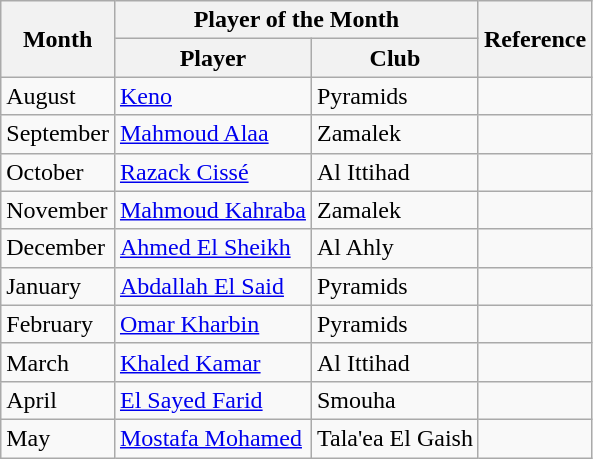<table class="wikitable">
<tr>
<th rowspan=2>Month</th>
<th colspan=2>Player of the Month</th>
<th rowspan=2>Reference</th>
</tr>
<tr>
<th>Player</th>
<th>Club</th>
</tr>
<tr>
<td>August</td>
<td> <a href='#'>Keno</a></td>
<td>Pyramids</td>
<td align=center></td>
</tr>
<tr>
<td>September</td>
<td> <a href='#'>Mahmoud Alaa</a></td>
<td>Zamalek</td>
<td align=center></td>
</tr>
<tr>
<td>October</td>
<td> <a href='#'>Razack Cissé</a></td>
<td>Al Ittihad</td>
<td align=center></td>
</tr>
<tr>
<td>November</td>
<td> <a href='#'>Mahmoud Kahraba</a></td>
<td>Zamalek</td>
<td align=center></td>
</tr>
<tr>
<td>December</td>
<td> <a href='#'>Ahmed El Sheikh</a></td>
<td>Al Ahly</td>
<td align=center></td>
</tr>
<tr>
<td>January</td>
<td> <a href='#'>Abdallah El Said</a></td>
<td>Pyramids</td>
<td align=center></td>
</tr>
<tr>
<td>February</td>
<td> <a href='#'>Omar Kharbin</a></td>
<td>Pyramids</td>
<td align=center></td>
</tr>
<tr>
<td>March</td>
<td> <a href='#'>Khaled Kamar</a></td>
<td>Al Ittihad</td>
<td align=center></td>
</tr>
<tr>
<td>April</td>
<td> <a href='#'>El Sayed Farid</a></td>
<td>Smouha</td>
<td align=center></td>
</tr>
<tr>
<td>May</td>
<td> <a href='#'>Mostafa Mohamed</a></td>
<td>Tala'ea El Gaish</td>
<td align=center></td>
</tr>
</table>
